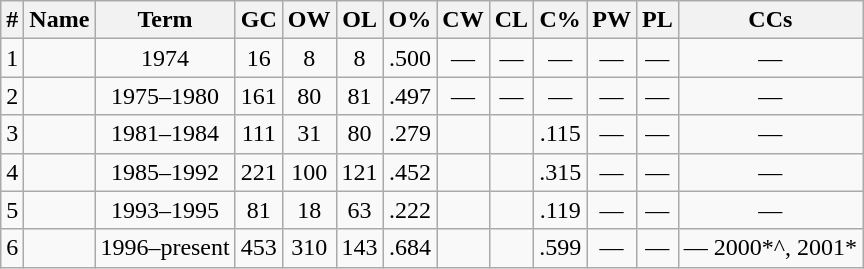<table class="wikitable sortable">
<tr>
<th>#</th>
<th>Name</th>
<th>Term</th>
<th>GC</th>
<th>OW</th>
<th>OL</th>
<th>O%</th>
<th>CW</th>
<th>CL</th>
<th>C%</th>
<th>PW</th>
<th>PL</th>
<th>CCs</th>
</tr>
<tr>
<td align="center">1</td>
<td></td>
<td align="center">1974</td>
<td align="center">16</td>
<td align="center">8</td>
<td align="center">8</td>
<td align="center">.500</td>
<td align="center">—</td>
<td align="center">—</td>
<td align="center">—</td>
<td align="center">—</td>
<td align="center">—</td>
<td align="center">—</td>
</tr>
<tr>
<td align="center">2</td>
<td></td>
<td align="center">1975–1980</td>
<td align="center">161</td>
<td align="center">80</td>
<td align="center">81</td>
<td align="center">.497</td>
<td align="center">—</td>
<td align="center">—</td>
<td align="center">—</td>
<td align="center">—</td>
<td align="center">—</td>
<td align="center">—</td>
</tr>
<tr>
<td align="center">3</td>
<td></td>
<td align="center">1981–1984</td>
<td align="center">111</td>
<td align="center">31</td>
<td align="center">80</td>
<td align="center">.279</td>
<td align="center"></td>
<td align="center"></td>
<td align="center">.115</td>
<td align="center">—</td>
<td align="center">—</td>
<td align="center">—</td>
</tr>
<tr>
<td align="center">4</td>
<td></td>
<td align="center">1985–1992</td>
<td align="center">221</td>
<td align="center">100</td>
<td align="center">121</td>
<td align="center">.452</td>
<td align="center"></td>
<td align="center"></td>
<td align="center">.315</td>
<td align="center">—</td>
<td align="center">—</td>
<td align="center">—</td>
</tr>
<tr>
<td align="center">5</td>
<td></td>
<td align="center">1993–1995</td>
<td align="center">81</td>
<td align="center">18</td>
<td align="center">63</td>
<td align="center">.222</td>
<td align="center"></td>
<td align="center"></td>
<td align="center">.119</td>
<td align="center">—</td>
<td align="center">—</td>
<td align="center">—</td>
</tr>
<tr>
<td align="center">6</td>
<td></td>
<td align="center">1996–present</td>
<td align="center">453</td>
<td align="center">310</td>
<td align="center">143</td>
<td align="center">.684</td>
<td align="center"></td>
<td align="center"></td>
<td align="center">.599</td>
<td align="center">—</td>
<td align="center">—</td>
<td align="center"> — 2000*^, 2001*</td>
</tr>
</table>
